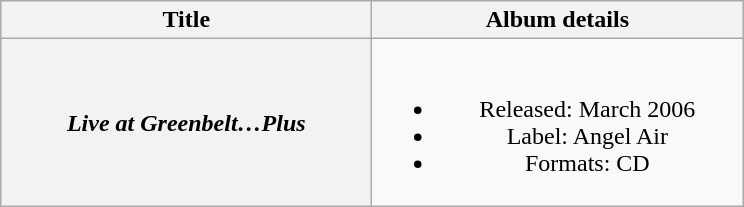<table class="wikitable plainrowheaders" style="text-align:center;">
<tr>
<th scope="col" style="width:15em;">Title</th>
<th scope="col" style="width:15em;">Album details</th>
</tr>
<tr>
<th scope="row"><em>Live at Greenbelt…Plus</em></th>
<td><br><ul><li>Released: March 2006</li><li>Label: Angel Air</li><li>Formats: CD</li></ul></td>
</tr>
</table>
